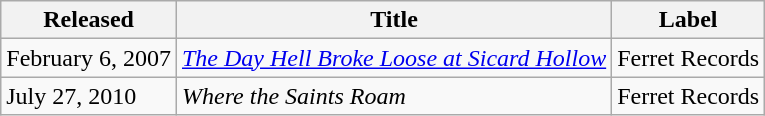<table class="wikitable">
<tr>
<th>Released</th>
<th>Title</th>
<th>Label</th>
</tr>
<tr>
<td>February 6, 2007</td>
<td><em><a href='#'>The Day Hell Broke Loose at Sicard Hollow</a></em></td>
<td>Ferret Records</td>
</tr>
<tr>
<td>July 27, 2010</td>
<td><em>Where the Saints Roam</em></td>
<td>Ferret Records</td>
</tr>
</table>
